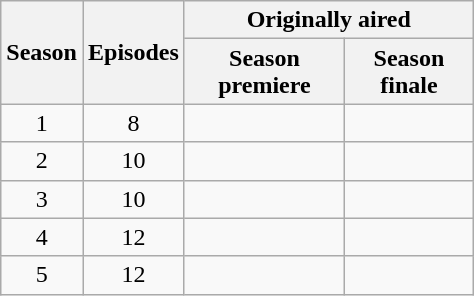<table class="wikitable"  style="width: 25%; text-align:center;">
<tr>
<th rowspan="2" style="width:3%;">Season</th>
<th rowspan="2" style="width:5%;">Episodes</th>
<th colspan="2">Originally aired</th>
</tr>
<tr>
<th>Season premiere</th>
<th>Season finale</th>
</tr>
<tr>
<td>1</td>
<td>8</td>
<td></td>
<td></td>
</tr>
<tr>
<td>2</td>
<td>10</td>
<td></td>
<td></td>
</tr>
<tr>
<td>3</td>
<td>10</td>
<td></td>
<td></td>
</tr>
<tr>
<td>4</td>
<td>12</td>
<td></td>
<td></td>
</tr>
<tr>
<td>5</td>
<td>12</td>
<td></td>
<td></td>
</tr>
</table>
